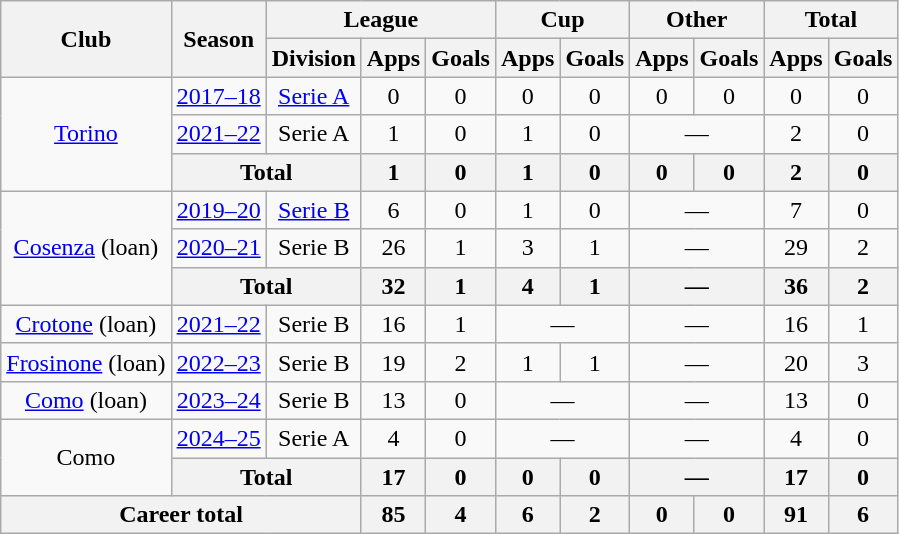<table class="wikitable" style="text-align:center">
<tr>
<th rowspan="2">Club</th>
<th rowspan="2">Season</th>
<th colspan="3">League</th>
<th colspan="2">Cup</th>
<th colspan="2">Other</th>
<th colspan="2">Total</th>
</tr>
<tr>
<th>Division</th>
<th>Apps</th>
<th>Goals</th>
<th>Apps</th>
<th>Goals</th>
<th>Apps</th>
<th>Goals</th>
<th>Apps</th>
<th>Goals</th>
</tr>
<tr>
<td rowspan="3"><a href='#'>Torino</a></td>
<td><a href='#'>2017–18</a></td>
<td><a href='#'>Serie A</a></td>
<td>0</td>
<td>0</td>
<td>0</td>
<td>0</td>
<td>0</td>
<td>0</td>
<td>0</td>
<td>0</td>
</tr>
<tr>
<td><a href='#'>2021–22</a></td>
<td>Serie A</td>
<td>1</td>
<td>0</td>
<td>1</td>
<td>0</td>
<td colspan="2">—</td>
<td>2</td>
<td>0</td>
</tr>
<tr>
<th colspan="2">Total</th>
<th>1</th>
<th>0</th>
<th>1</th>
<th>0</th>
<th>0</th>
<th>0</th>
<th>2</th>
<th>0</th>
</tr>
<tr>
<td rowspan="3"><a href='#'>Cosenza</a> (loan)</td>
<td><a href='#'>2019–20</a></td>
<td><a href='#'>Serie B</a></td>
<td>6</td>
<td>0</td>
<td>1</td>
<td>0</td>
<td colspan="2">—</td>
<td>7</td>
<td>0</td>
</tr>
<tr>
<td><a href='#'>2020–21</a></td>
<td>Serie B</td>
<td>26</td>
<td>1</td>
<td>3</td>
<td>1</td>
<td colspan="2">—</td>
<td>29</td>
<td>2</td>
</tr>
<tr>
<th colspan="2">Total</th>
<th>32</th>
<th>1</th>
<th>4</th>
<th>1</th>
<th colspan="2">—</th>
<th>36</th>
<th>2</th>
</tr>
<tr>
<td><a href='#'>Crotone</a> (loan)</td>
<td><a href='#'>2021–22</a></td>
<td>Serie B</td>
<td>16</td>
<td>1</td>
<td colspan="2">—</td>
<td colspan="2">—</td>
<td>16</td>
<td>1</td>
</tr>
<tr>
<td><a href='#'>Frosinone</a> (loan)</td>
<td><a href='#'>2022–23</a></td>
<td>Serie B</td>
<td>19</td>
<td>2</td>
<td>1</td>
<td>1</td>
<td colspan="2">—</td>
<td>20</td>
<td>3</td>
</tr>
<tr>
<td><a href='#'>Como</a> (loan)</td>
<td><a href='#'>2023–24</a></td>
<td>Serie B</td>
<td>13</td>
<td>0</td>
<td colspan="2">—</td>
<td colspan="2">—</td>
<td>13</td>
<td>0</td>
</tr>
<tr>
<td rowspan="2">Como</td>
<td><a href='#'>2024–25</a></td>
<td>Serie A</td>
<td>4</td>
<td>0</td>
<td colspan="2">—</td>
<td colspan="2">—</td>
<td>4</td>
<td>0</td>
</tr>
<tr>
<th colspan="2">Total</th>
<th>17</th>
<th>0</th>
<th>0</th>
<th>0</th>
<th colspan="2">—</th>
<th>17</th>
<th>0</th>
</tr>
<tr>
<th colspan="3">Career total</th>
<th>85</th>
<th>4</th>
<th>6</th>
<th>2</th>
<th>0</th>
<th>0</th>
<th>91</th>
<th>6</th>
</tr>
</table>
